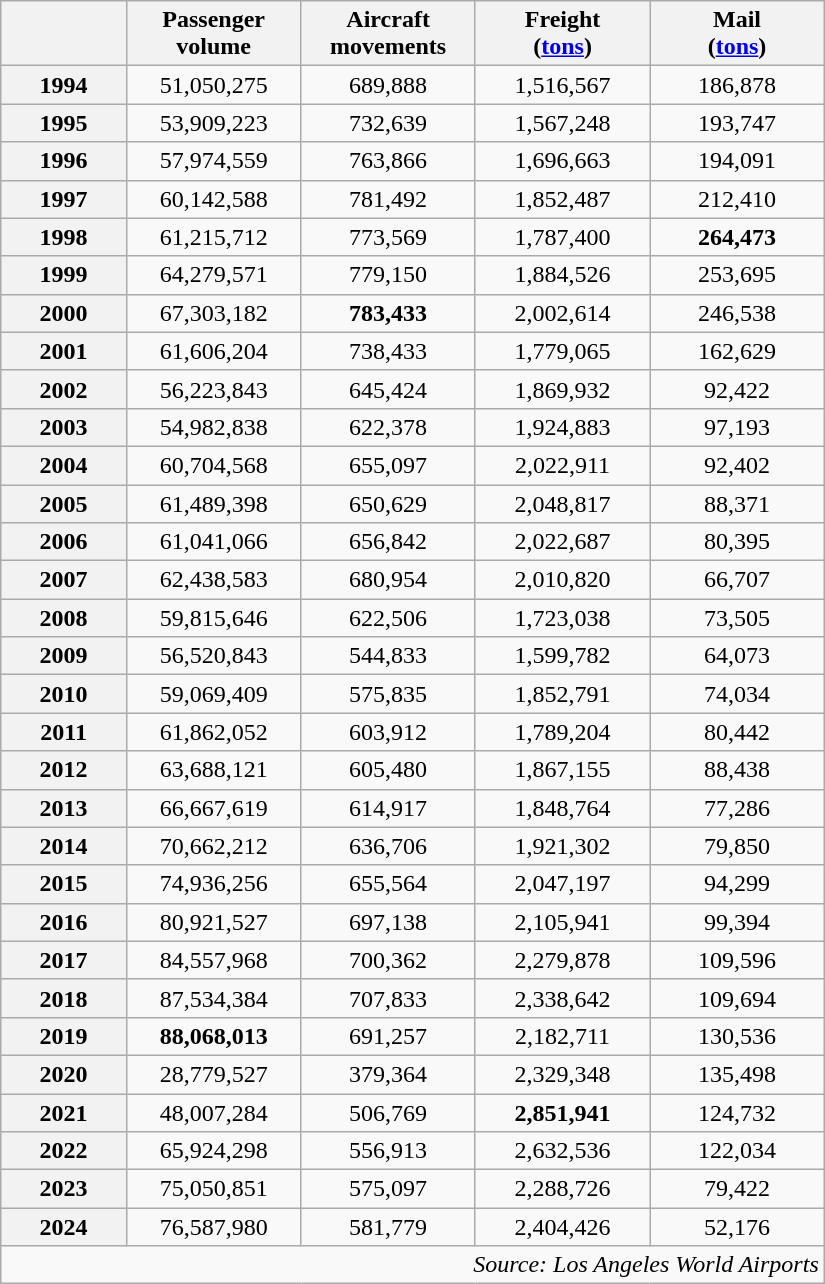<table class="wikitable" style="text-align: center; width:550px;">
<tr>
<th style="width:70px"></th>
<th style="width:100px">Passenger volume</th>
<th style="width:100px">Aircraft movements</th>
<th style="width:100px">Freight<br>(<a href='#'>tons</a>)</th>
<th style="width:100px">Mail<br>(<a href='#'>tons</a>)</th>
</tr>
<tr>
<th>1994</th>
<td>51,050,275</td>
<td>689,888</td>
<td>1,516,567</td>
<td>186,878</td>
</tr>
<tr>
<th>1995</th>
<td>53,909,223</td>
<td>732,639</td>
<td>1,567,248</td>
<td>193,747</td>
</tr>
<tr>
<th>1996</th>
<td>57,974,559</td>
<td>763,866</td>
<td>1,696,663</td>
<td>194,091</td>
</tr>
<tr>
<th>1997</th>
<td>60,142,588</td>
<td>781,492</td>
<td>1,852,487</td>
<td>212,410</td>
</tr>
<tr>
<th>1998</th>
<td>61,215,712</td>
<td>773,569</td>
<td>1,787,400</td>
<td><strong>264,473</strong></td>
</tr>
<tr>
<th>1999</th>
<td>64,279,571</td>
<td>779,150</td>
<td>1,884,526</td>
<td>253,695</td>
</tr>
<tr>
<th>2000</th>
<td>67,303,182</td>
<td><strong>783,433</strong></td>
<td>2,002,614</td>
<td>246,538</td>
</tr>
<tr>
<th>2001</th>
<td>61,606,204</td>
<td>738,433</td>
<td>1,779,065</td>
<td>162,629</td>
</tr>
<tr>
<th>2002</th>
<td>56,223,843</td>
<td>645,424</td>
<td>1,869,932</td>
<td>92,422</td>
</tr>
<tr>
<th>2003</th>
<td>54,982,838</td>
<td>622,378</td>
<td>1,924,883</td>
<td>97,193</td>
</tr>
<tr>
<th>2004</th>
<td>60,704,568</td>
<td>655,097</td>
<td>2,022,911</td>
<td>92,402</td>
</tr>
<tr>
<th>2005</th>
<td>61,489,398</td>
<td>650,629</td>
<td>2,048,817</td>
<td>88,371</td>
</tr>
<tr>
<th>2006</th>
<td>61,041,066</td>
<td>656,842</td>
<td>2,022,687</td>
<td>80,395</td>
</tr>
<tr>
<th>2007</th>
<td>62,438,583</td>
<td>680,954</td>
<td>2,010,820</td>
<td>66,707</td>
</tr>
<tr>
<th>2008</th>
<td>59,815,646</td>
<td>622,506</td>
<td>1,723,038</td>
<td>73,505</td>
</tr>
<tr>
<th>2009</th>
<td>56,520,843</td>
<td>544,833</td>
<td>1,599,782</td>
<td>64,073</td>
</tr>
<tr>
<th>2010</th>
<td>59,069,409</td>
<td>575,835</td>
<td>1,852,791</td>
<td>74,034</td>
</tr>
<tr>
<th>2011</th>
<td>61,862,052</td>
<td>603,912</td>
<td>1,789,204</td>
<td>80,442</td>
</tr>
<tr>
<th>2012</th>
<td>63,688,121</td>
<td>605,480</td>
<td>1,867,155</td>
<td>88,438</td>
</tr>
<tr>
<th>2013</th>
<td>66,667,619</td>
<td>614,917</td>
<td>1,848,764</td>
<td>77,286</td>
</tr>
<tr>
<th>2014</th>
<td>70,662,212</td>
<td>636,706</td>
<td>1,921,302</td>
<td>79,850</td>
</tr>
<tr>
<th>2015</th>
<td>74,936,256</td>
<td>655,564</td>
<td>2,047,197</td>
<td>94,299</td>
</tr>
<tr>
<th>2016</th>
<td>80,921,527</td>
<td>697,138</td>
<td>2,105,941</td>
<td>99,394</td>
</tr>
<tr>
<th>2017</th>
<td>84,557,968</td>
<td>700,362</td>
<td>2,279,878</td>
<td>109,596</td>
</tr>
<tr>
<th>2018</th>
<td>87,534,384</td>
<td>707,833</td>
<td>2,338,642</td>
<td>109,694</td>
</tr>
<tr>
<th>2019</th>
<td><strong>88,068,013</strong></td>
<td>691,257</td>
<td>2,182,711</td>
<td>130,536</td>
</tr>
<tr>
<th>2020</th>
<td>28,779,527</td>
<td>379,364</td>
<td>2,329,348</td>
<td>135,498</td>
</tr>
<tr>
<th>2021</th>
<td>48,007,284</td>
<td>506,769</td>
<td><strong>2,851,941</strong></td>
<td>124,732</td>
</tr>
<tr>
<th>2022</th>
<td>65,924,298</td>
<td>556,913</td>
<td>2,632,536</td>
<td>122,034</td>
</tr>
<tr>
<th>2023</th>
<td>75,050,851</td>
<td>575,097</td>
<td>2,288,726</td>
<td>79,422</td>
</tr>
<tr>
<th>2024</th>
<td>76,587,980</td>
<td>581,779</td>
<td>2,404,426</td>
<td>52,176</td>
</tr>
<tr>
<td colspan="5" style="text-align:right;"><em>Source: Los Angeles World Airports</em></td>
</tr>
</table>
